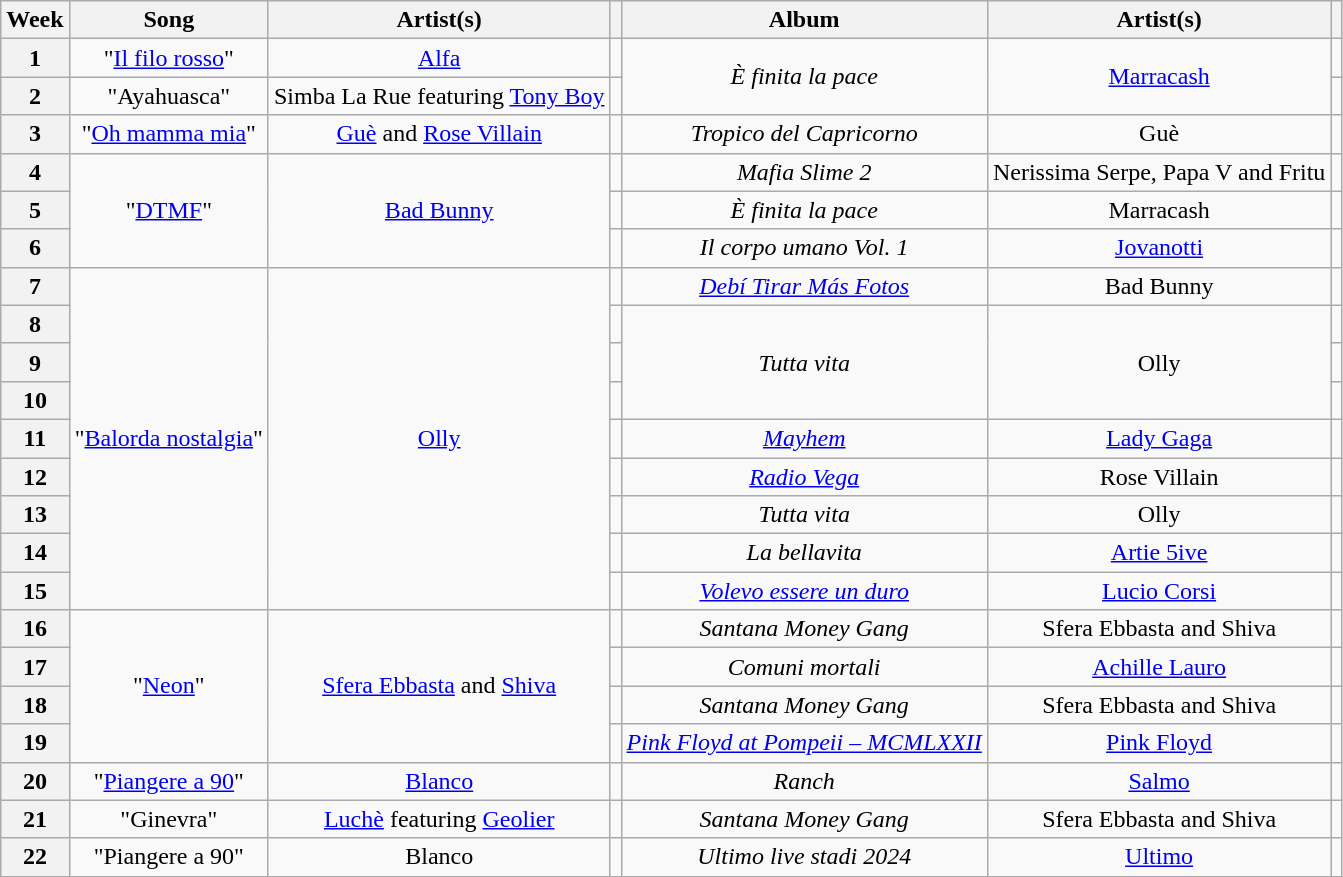<table class="wikitable plainrowheaders" style="text-align:center">
<tr>
<th scope="col">Week</th>
<th scope="col">Song</th>
<th scope="col">Artist(s)</th>
<th scope="col"></th>
<th scope="col">Album</th>
<th scope="col">Artist(s)</th>
<th scope="col"></th>
</tr>
<tr>
<th scope="row" style="text-align:center">1</th>
<td>"<a href='#'>Il filo rosso</a>"</td>
<td><a href='#'>Alfa</a></td>
<td></td>
<td rowspan="2"><em>È finita la pace</em></td>
<td rowspan="2"><a href='#'>Marracash</a></td>
<td></td>
</tr>
<tr>
<th scope="row" style="text-align:center">2</th>
<td>"Ayahuasca"</td>
<td>Simba La Rue featuring <a href='#'>Tony Boy</a></td>
<td></td>
<td></td>
</tr>
<tr>
<th scope="row" style="text-align:center">3</th>
<td>"<a href='#'>Oh mamma mia</a>"</td>
<td><a href='#'>Guè</a> and <a href='#'>Rose Villain</a></td>
<td></td>
<td><em>Tropico del Capricorno</em></td>
<td>Guè</td>
<td></td>
</tr>
<tr>
<th scope="row" style="text-align:center">4</th>
<td rowspan="3">"<a href='#'>DTMF</a>"</td>
<td rowspan="3"><a href='#'>Bad Bunny</a></td>
<td></td>
<td><em>Mafia Slime 2</em></td>
<td>Nerissima Serpe, Papa V and Fritu</td>
<td></td>
</tr>
<tr>
<th scope="row" style="text-align:center">5</th>
<td></td>
<td><em>È finita la pace</em></td>
<td>Marracash</td>
<td></td>
</tr>
<tr>
<th scope="row" style="text-align:center">6</th>
<td></td>
<td><em>Il corpo umano Vol. 1</em></td>
<td><a href='#'>Jovanotti</a></td>
<td></td>
</tr>
<tr>
<th scope="row" style="text-align:center">7</th>
<td rowspan="9">"<a href='#'>Balorda nostalgia</a>"</td>
<td rowspan="9"><a href='#'>Olly</a></td>
<td></td>
<td><em><a href='#'>Debí Tirar Más Fotos</a></em></td>
<td>Bad Bunny</td>
<td></td>
</tr>
<tr>
<th scope="row" style="text-align:center">8</th>
<td></td>
<td rowspan="3"><em>Tutta vita</em></td>
<td rowspan="3">Olly</td>
<td></td>
</tr>
<tr>
<th scope="row" style="text-align:center">9</th>
<td></td>
<td></td>
</tr>
<tr>
<th scope="row" style="text-align:center">10</th>
<td></td>
<td></td>
</tr>
<tr>
<th scope="row" style="text-align:center">11</th>
<td></td>
<td><em><a href='#'>Mayhem</a></em></td>
<td><a href='#'>Lady Gaga</a></td>
<td></td>
</tr>
<tr>
<th scope="row" style="text-align:center">12</th>
<td></td>
<td><em><a href='#'>Radio Vega</a></em></td>
<td>Rose Villain</td>
<td></td>
</tr>
<tr>
<th scope="row" style="text-align:center">13</th>
<td></td>
<td><em>Tutta vita</em></td>
<td>Olly</td>
<td></td>
</tr>
<tr>
<th scope="row" style="text-align:center">14</th>
<td></td>
<td><em>La bellavita</em></td>
<td><a href='#'>Artie 5ive</a></td>
<td></td>
</tr>
<tr>
<th scope="row" style="text-align:center">15</th>
<td></td>
<td><em><a href='#'>Volevo essere un duro</a></em></td>
<td><a href='#'>Lucio Corsi</a></td>
<td></td>
</tr>
<tr>
<th scope="row" style="text-align:center">16</th>
<td rowspan="4">"<a href='#'>Neon</a>"</td>
<td rowspan="4"><a href='#'>Sfera Ebbasta</a> and <a href='#'>Shiva</a></td>
<td></td>
<td><em>Santana Money Gang</em></td>
<td>Sfera Ebbasta and Shiva</td>
<td></td>
</tr>
<tr>
<th scope="row" style="text-align:center">17</th>
<td></td>
<td><em>Comuni mortali</em></td>
<td><a href='#'>Achille Lauro</a></td>
<td></td>
</tr>
<tr>
<th scope="row" style="text-align:center">18</th>
<td></td>
<td><em>Santana Money Gang</em></td>
<td>Sfera Ebbasta and Shiva</td>
<td></td>
</tr>
<tr>
<th scope="row" style="text-align:center">19</th>
<td></td>
<td><em><a href='#'>Pink Floyd at Pompeii – MCMLXXII</a></em></td>
<td><a href='#'>Pink Floyd</a></td>
<td></td>
</tr>
<tr>
<th scope="row" style="text-align:center">20</th>
<td>"<a href='#'>Piangere a 90</a>"</td>
<td><a href='#'>Blanco</a></td>
<td></td>
<td><em>Ranch</em></td>
<td><a href='#'>Salmo</a></td>
<td></td>
</tr>
<tr>
<th scope="row" style="text-align:center">21</th>
<td>"Ginevra"</td>
<td><a href='#'>Luchè</a> featuring <a href='#'>Geolier</a></td>
<td></td>
<td><em>Santana Money Gang</em></td>
<td>Sfera Ebbasta and Shiva</td>
<td></td>
</tr>
<tr>
<th scope="row" style="text-align:center">22</th>
<td>"Piangere a 90"</td>
<td>Blanco</td>
<td></td>
<td><em>Ultimo live stadi 2024</em></td>
<td><a href='#'>Ultimo</a></td>
<td></td>
</tr>
</table>
